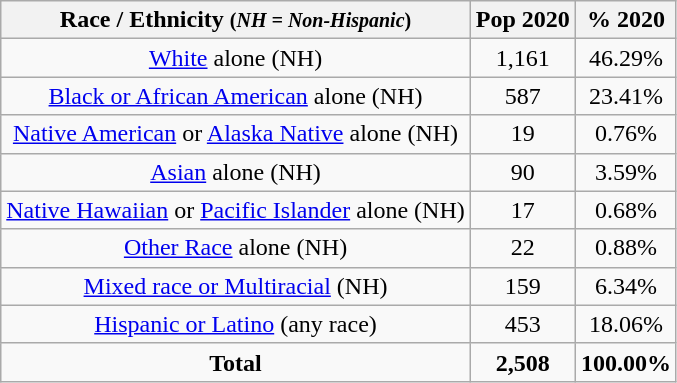<table class="wikitable" style="text-align:center;">
<tr>
<th>Race / Ethnicity <small>(<em>NH = Non-Hispanic</em>)</small></th>
<th>Pop 2020</th>
<th>% 2020</th>
</tr>
<tr>
<td><a href='#'>White</a> alone (NH)</td>
<td>1,161</td>
<td>46.29%</td>
</tr>
<tr>
<td><a href='#'>Black or African American</a> alone (NH)</td>
<td>587</td>
<td>23.41%</td>
</tr>
<tr>
<td><a href='#'>Native American</a> or <a href='#'>Alaska Native</a> alone (NH)</td>
<td>19</td>
<td>0.76%</td>
</tr>
<tr>
<td><a href='#'>Asian</a> alone (NH)</td>
<td>90</td>
<td>3.59%</td>
</tr>
<tr>
<td><a href='#'>Native Hawaiian</a> or <a href='#'>Pacific Islander</a> alone (NH)</td>
<td>17</td>
<td>0.68%</td>
</tr>
<tr>
<td><a href='#'>Other Race</a> alone (NH)</td>
<td>22</td>
<td>0.88%</td>
</tr>
<tr>
<td><a href='#'>Mixed race or Multiracial</a> (NH)</td>
<td>159</td>
<td>6.34%</td>
</tr>
<tr>
<td><a href='#'>Hispanic or Latino</a> (any race)</td>
<td>453</td>
<td>18.06%</td>
</tr>
<tr>
<td><strong>Total</strong></td>
<td><strong>2,508</strong></td>
<td><strong>100.00%</strong></td>
</tr>
</table>
